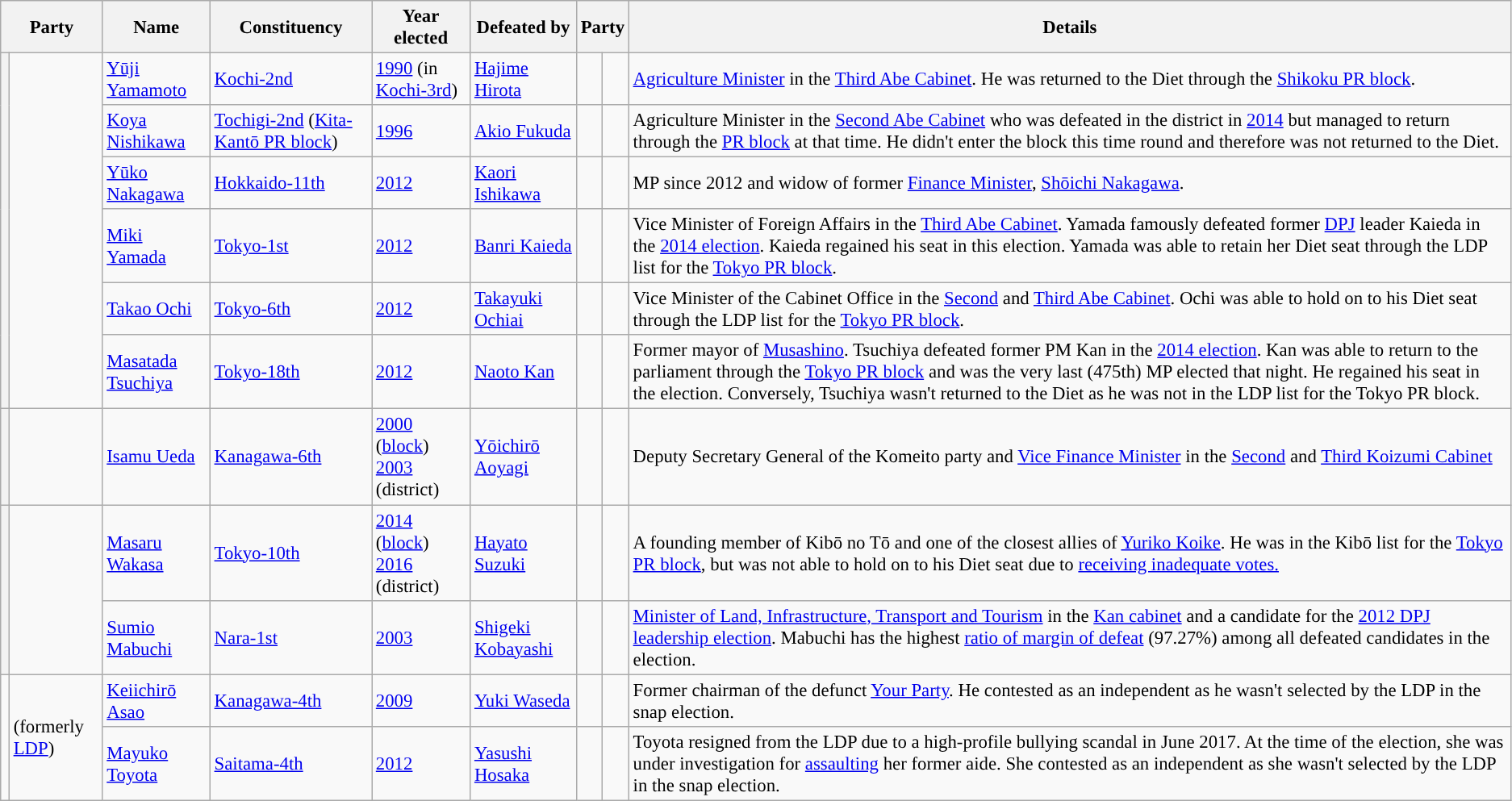<table class="wikitable sortable" style="font-size: 95%;">
<tr>
<th colspan=2>Party</th>
<th>Name</th>
<th>Constituency</th>
<th>Year elected</th>
<th>Defeated by</th>
<th colspan=2>Party</th>
<th>Details</th>
</tr>
<tr>
<th rowspan="6" style="background-color: "></th>
<td rowspan="6"></td>
<td data-sort-value="Yamamoto, Yuji"><a href='#'>Yūji Yamamoto</a></td>
<td><a href='#'>Kochi-2nd</a></td>
<td><a href='#'>1990</a> (in <a href='#'>Kochi-3rd</a>)</td>
<td data-sort-value="Hirota, Hajime"><a href='#'>Hajime Hirota</a></td>
<td style="color:inherit;background-color: "></td>
<td></td>
<td><a href='#'>Agriculture Minister</a> in the <a href='#'>Third Abe Cabinet</a>. He was returned to the Diet through the <a href='#'>Shikoku PR block</a>.</td>
</tr>
<tr>
<td data-sort-value="Nishikawa, Koya"><a href='#'>Koya Nishikawa</a></td>
<td><a href='#'>Tochigi-2nd</a> (<a href='#'>Kita-Kantō PR block</a>)</td>
<td><a href='#'>1996</a></td>
<td data-sort-value="Fukuda, Akio"><a href='#'>Akio Fukuda</a></td>
<td style="color:inherit;background-color: "></td>
<td></td>
<td>Agriculture Minister in the <a href='#'>Second Abe Cabinet</a> who was defeated in the district in <a href='#'>2014</a> but managed to return through the <a href='#'>PR block</a> at that time. He didn't enter the block this time round and therefore was not returned to the Diet.</td>
</tr>
<tr>
<td data-sort-value="Nakagawa, Yuuko"><a href='#'>Yūko Nakagawa</a></td>
<td><a href='#'>Hokkaido-11th</a></td>
<td><a href='#'>2012</a></td>
<td data-sort-value="Ishikawa, Kaori"><a href='#'>Kaori Ishikawa</a></td>
<td style="color:inherit;background-color: "></td>
<td></td>
<td>MP since 2012 and widow of former <a href='#'>Finance Minister</a>, <a href='#'>Shōichi Nakagawa</a>.</td>
</tr>
<tr>
<td data-sort-value="Yamada, Miki"><a href='#'>Miki Yamada</a></td>
<td><a href='#'>Tokyo-1st</a></td>
<td><a href='#'>2012</a></td>
<td data-sort-value="Kaieda, Banri"><a href='#'>Banri Kaieda</a></td>
<td style="color:inherit;background-color: "></td>
<td></td>
<td>Vice Minister of Foreign Affairs in the <a href='#'>Third Abe Cabinet</a>. Yamada famously defeated former <a href='#'>DPJ</a> leader Kaieda in the <a href='#'>2014 election</a>. Kaieda regained his seat in this election. Yamada was able to retain her Diet seat through the LDP list for the <a href='#'>Tokyo PR block</a>.</td>
</tr>
<tr>
<td data-sort-value="Ochi, Takao"><a href='#'>Takao Ochi</a></td>
<td><a href='#'>Tokyo-6th</a></td>
<td><a href='#'>2012</a></td>
<td data-sort-value="Ochiai, Takayuki"><a href='#'>Takayuki Ochiai</a></td>
<td style="color:inherit;background-color: "></td>
<td></td>
<td>Vice Minister of the Cabinet Office in the <a href='#'>Second</a> and <a href='#'>Third Abe Cabinet</a>. Ochi was able to hold on to his Diet seat through the LDP list for the <a href='#'>Tokyo PR block</a>.</td>
</tr>
<tr>
<td data-sort-value="Tsuchiya, Masatada"><a href='#'>Masatada Tsuchiya</a></td>
<td><a href='#'>Tokyo-18th</a></td>
<td><a href='#'>2012</a></td>
<td data-sort-value="Kan, Naoto"><a href='#'>Naoto Kan</a></td>
<td style="color:inherit;background-color: "></td>
<td></td>
<td>Former mayor of <a href='#'>Musashino</a>. Tsuchiya defeated former PM Kan in the <a href='#'>2014 election</a>. Kan was able to return to the parliament through the <a href='#'>Tokyo PR block</a> and was the very last (475th) MP elected that night. He regained his seat in the election. Conversely, Tsuchiya wasn't returned to the Diet as he was not in the LDP list for the Tokyo PR block.</td>
</tr>
<tr>
<th rowspan="1" style="background-color: "></th>
<td rowspan="1"></td>
<td data-sort-value="Ueda, Isamu"><a href='#'>Isamu Ueda</a></td>
<td><a href='#'>Kanagawa-6th</a></td>
<td><a href='#'>2000</a> (<a href='#'>block</a>)<br><a href='#'>2003</a> (district)</td>
<td data-sort-value="Aoyagi, Youichirou"><a href='#'>Yōichirō Aoyagi</a></td>
<td style="color:inherit;background-color: "></td>
<td></td>
<td>Deputy Secretary General of the Komeito party and <a href='#'>Vice Finance Minister</a> in the <a href='#'>Second</a> and <a href='#'>Third Koizumi Cabinet</a></td>
</tr>
<tr>
<th rowspan="2" style="background-color: "></th>
<td rowspan="2"></td>
<td data-sort-value="Wakasa, Masaru"><a href='#'>Masaru Wakasa</a></td>
<td><a href='#'>Tokyo-10th</a></td>
<td><a href='#'>2014</a> (<a href='#'>block</a>)<br><a href='#'>2016</a> (district)</td>
<td data-sort-value="Suzuki, Hayato"><a href='#'>Hayato Suzuki</a></td>
<td style="color:inherit;background-color: "></td>
<td></td>
<td>A founding member of Kibō no Tō and one of the closest allies of <a href='#'>Yuriko Koike</a>. He was in the Kibō list for the <a href='#'>Tokyo PR block</a>, but was not able to hold on to his Diet seat due to <a href='#'>receiving inadequate votes.</a></td>
</tr>
<tr>
<td data-sort-value="Mabuchi, Sumio"><a href='#'>Sumio Mabuchi</a></td>
<td><a href='#'>Nara-1st</a></td>
<td><a href='#'>2003</a></td>
<td data-sort-value="Kobayashi, Shigeki"><a href='#'>Shigeki Kobayashi</a></td>
<td style="color:inherit;background-color: "></td>
<td></td>
<td><a href='#'>Minister of Land, Infrastructure, Transport and Tourism</a> in the <a href='#'>Kan cabinet</a> and a candidate for the <a href='#'>2012 DPJ leadership election</a>. Mabuchi has the highest <a href='#'>ratio of margin of defeat</a> (97.27%) among all defeated candidates in the election.</td>
</tr>
<tr>
<td rowspan="2" style="color:inherit;background-color: "></td>
<td rowspan="2"> (formerly <a href='#'>LDP</a>)</td>
<td data-sort-value="Asao, Keiichirou"><a href='#'>Keiichirō Asao</a></td>
<td><a href='#'>Kanagawa-4th</a></td>
<td><a href='#'>2009</a></td>
<td data-sort-value="Waseda, Yuki"><a href='#'>Yuki Waseda</a></td>
<td style="color:inherit;background-color: "></td>
<td></td>
<td>Former chairman of the defunct <a href='#'>Your Party</a>. He contested as an independent as he wasn't selected by the LDP in the snap election.</td>
</tr>
<tr>
<td data-sort-value="Toyota, Mayuko"><a href='#'>Mayuko Toyota</a></td>
<td><a href='#'>Saitama-4th</a></td>
<td><a href='#'>2012</a></td>
<td data-sort-value="Hosaka, Yasushi"><a href='#'>Yasushi Hosaka</a></td>
<td style="color:inherit;background-color: "></td>
<td></td>
<td>Toyota resigned from the LDP due to a high-profile bullying scandal in June 2017. At the time of the election, she was under investigation for <a href='#'>assaulting</a> her former aide. She contested as an independent as she wasn't selected by the LDP in the snap election.</td>
</tr>
</table>
